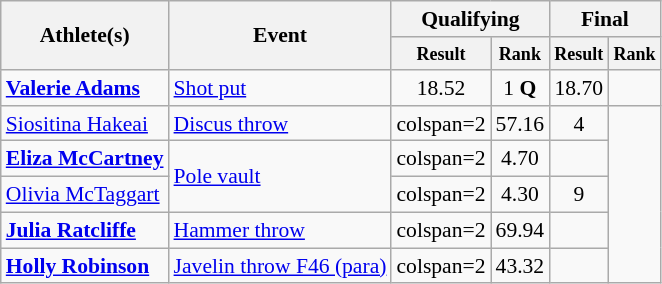<table class=wikitable style="text-align:center; font-size:90%">
<tr>
<th rowspan="2">Athlete(s)</th>
<th rowspan="2">Event</th>
<th colspan="2">Qualifying</th>
<th colspan="2">Final</th>
</tr>
<tr>
<th style="line-height:1em"><small>Result</small></th>
<th style="line-height:1em"><small>Rank</small></th>
<th style="line-height:1em"><small>Result</small></th>
<th style="line-height:1em"><small>Rank</small></th>
</tr>
<tr>
<td style="text-align:left;"><strong><a href='#'>Valerie Adams</a></strong></td>
<td style="text-align:left;"><a href='#'>Shot put</a></td>
<td>18.52</td>
<td>1 <strong>Q</strong></td>
<td>18.70</td>
<td></td>
</tr>
<tr>
<td style="text-align:left;"><a href='#'>Siositina Hakeai</a></td>
<td style="text-align:left;"><a href='#'>Discus throw</a></td>
<td>colspan=2 </td>
<td>57.16</td>
<td>4</td>
</tr>
<tr>
<td style="text-align:left;"><strong><a href='#'>Eliza McCartney</a></strong></td>
<td style="text-align:left;" rowspan="2"><a href='#'>Pole vault</a></td>
<td>colspan=2 </td>
<td>4.70</td>
<td></td>
</tr>
<tr>
<td style="text-align:left;"><a href='#'>Olivia McTaggart</a></td>
<td>colspan=2 </td>
<td>4.30</td>
<td>9</td>
</tr>
<tr>
<td style="text-align:left;"><strong><a href='#'>Julia Ratcliffe</a></strong></td>
<td style="text-align:left;"><a href='#'>Hammer throw</a></td>
<td>colspan=2 </td>
<td>69.94</td>
<td></td>
</tr>
<tr>
<td style="text-align:left;"><strong><a href='#'>Holly Robinson</a></strong></td>
<td style="text-align:left;"><a href='#'>Javelin throw F46 (para)</a></td>
<td>colspan=2 </td>
<td>43.32</td>
<td></td>
</tr>
</table>
